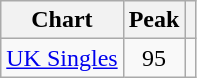<table class="wikitable sortable">
<tr>
<th>Chart</th>
<th>Peak</th>
<th class=unsortable></th>
</tr>
<tr>
<td><a href='#'>UK Singles</a></td>
<td align=center>95</td>
<td></td>
</tr>
</table>
